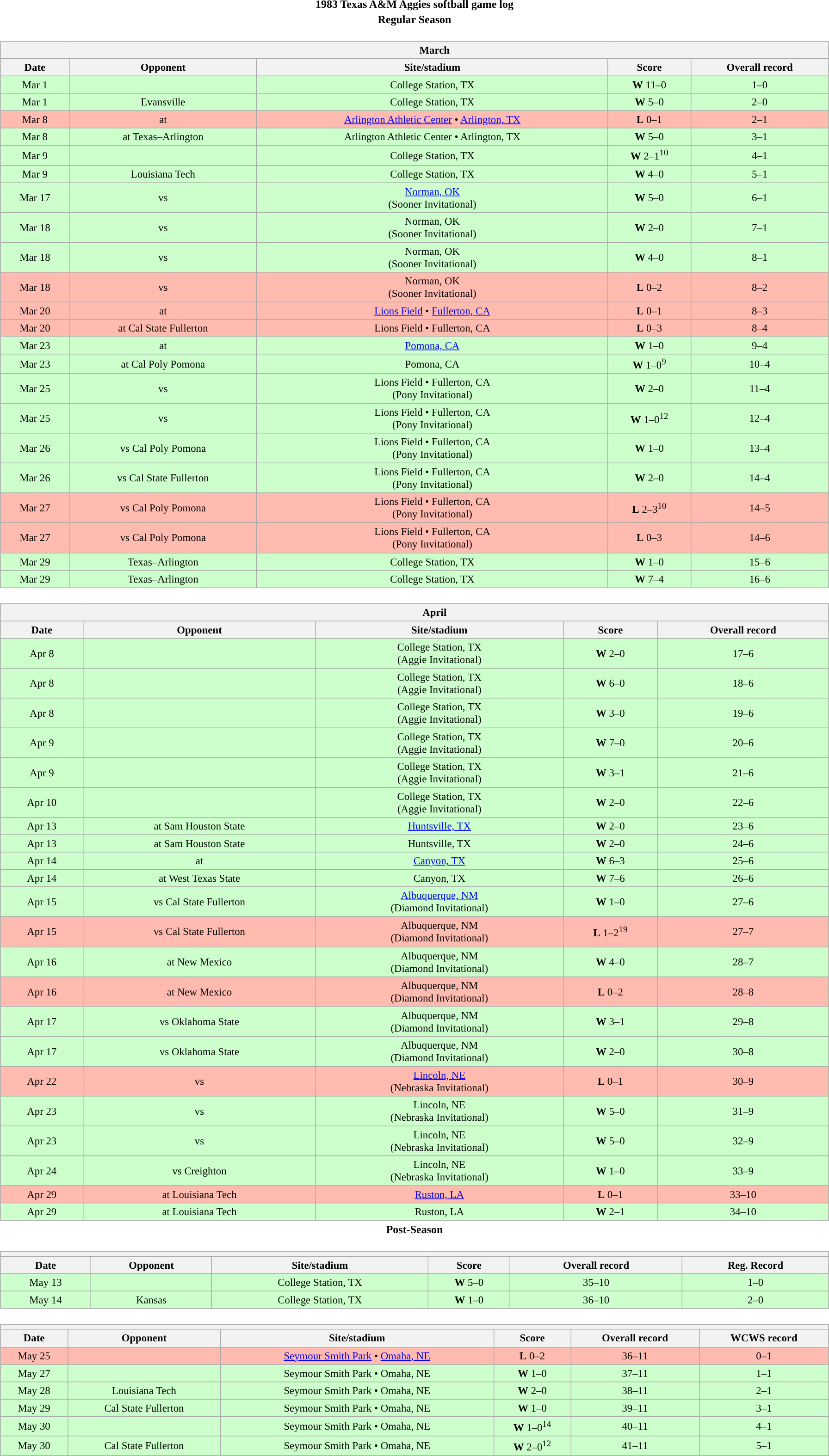<table class="toccolours" width=95% style="margin:1.5em auto; text-align:center;">
<tr>
<th colspan=2>1983 Texas A&M Aggies softball game log</th>
</tr>
<tr>
<th colspan=2>Regular Season</th>
</tr>
<tr>
<td><br><table class="wikitable collapsible collapsed" style="margin:auto; font-size:95%; width:100%">
<tr>
<th colspan=10 style="padding-left:4em;">March</th>
</tr>
<tr>
<th>Date</th>
<th>Opponent</th>
<th>Site/stadium</th>
<th>Score</th>
<th>Overall record</th>
</tr>
<tr bgcolor=ccffcc>
<td>Mar 1</td>
<td></td>
<td>College Station, TX</td>
<td><strong>W</strong> 11–0</td>
<td>1–0</td>
</tr>
<tr bgcolor=ccffcc>
<td>Mar 1</td>
<td>Evansville</td>
<td>College Station, TX</td>
<td><strong>W</strong> 5–0</td>
<td>2–0</td>
</tr>
<tr bgcolor=ffbbb>
<td>Mar 8</td>
<td>at </td>
<td><a href='#'>Arlington Athletic Center</a> • <a href='#'>Arlington, TX</a></td>
<td><strong>L</strong> 0–1</td>
<td>2–1</td>
</tr>
<tr bgcolor=ccffcc>
<td>Mar 8</td>
<td>at Texas–Arlington</td>
<td>Arlington Athletic Center • Arlington, TX</td>
<td><strong>W</strong> 5–0</td>
<td>3–1</td>
</tr>
<tr bgcolor=ccffcc>
<td>Mar 9</td>
<td></td>
<td>College Station, TX</td>
<td><strong>W</strong> 2–1<sup>10</sup></td>
<td>4–1</td>
</tr>
<tr bgcolor=ccffcc>
<td>Mar 9</td>
<td>Louisiana Tech</td>
<td>College Station, TX</td>
<td><strong>W</strong> 4–0</td>
<td>5–1</td>
</tr>
<tr bgcolor=ccffcc>
<td>Mar 17</td>
<td>vs </td>
<td><a href='#'>Norman, OK</a><br>(Sooner Invitational)</td>
<td><strong>W</strong> 5–0</td>
<td>6–1</td>
</tr>
<tr bgcolor=ccffcc>
<td>Mar 18</td>
<td>vs </td>
<td>Norman, OK<br>(Sooner Invitational)</td>
<td><strong>W</strong> 2–0</td>
<td>7–1</td>
</tr>
<tr bgcolor=ccffcc>
<td>Mar 18</td>
<td>vs </td>
<td>Norman, OK<br>(Sooner Invitational)</td>
<td><strong>W</strong> 4–0</td>
<td>8–1</td>
</tr>
<tr bgcolor=ffbbb>
<td>Mar 18</td>
<td>vs </td>
<td>Norman, OK<br>(Sooner Invitational)</td>
<td><strong>L</strong> 0–2</td>
<td>8–2</td>
</tr>
<tr bgcolor=ffbbb>
<td>Mar 20</td>
<td>at </td>
<td><a href='#'>Lions Field</a> • <a href='#'>Fullerton, CA</a></td>
<td><strong>L</strong> 0–1</td>
<td>8–3</td>
</tr>
<tr bgcolor=ffbbb>
<td>Mar 20</td>
<td>at Cal State Fullerton</td>
<td>Lions Field • Fullerton, CA</td>
<td><strong>L</strong> 0–3</td>
<td>8–4</td>
</tr>
<tr bgcolor=ccffcc>
<td>Mar 23</td>
<td>at </td>
<td><a href='#'>Pomona, CA</a></td>
<td><strong>W</strong> 1–0</td>
<td>9–4</td>
</tr>
<tr bgcolor=ccffcc>
<td>Mar 23</td>
<td>at Cal Poly Pomona</td>
<td>Pomona, CA</td>
<td><strong>W</strong> 1–0<sup>9</sup></td>
<td>10–4</td>
</tr>
<tr bgcolor=ccffcc>
<td>Mar 25</td>
<td>vs </td>
<td>Lions Field • Fullerton, CA<br>(Pony Invitational)</td>
<td><strong>W</strong> 2–0</td>
<td>11–4</td>
</tr>
<tr bgcolor=ccffcc>
<td>Mar 25</td>
<td>vs </td>
<td>Lions Field • Fullerton, CA<br>(Pony Invitational)</td>
<td><strong>W</strong> 1–0<sup>12</sup></td>
<td>12–4</td>
</tr>
<tr bgcolor=ccffcc>
<td>Mar 26</td>
<td>vs Cal Poly Pomona</td>
<td>Lions Field • Fullerton, CA<br>(Pony Invitational)</td>
<td><strong>W</strong> 1–0</td>
<td>13–4</td>
</tr>
<tr bgcolor=ccffcc>
<td>Mar 26</td>
<td>vs Cal State Fullerton</td>
<td>Lions Field • Fullerton, CA<br>(Pony Invitational)</td>
<td><strong>W</strong> 2–0</td>
<td>14–4</td>
</tr>
<tr bgcolor=ffbbb>
<td>Mar 27</td>
<td>vs Cal Poly Pomona</td>
<td>Lions Field • Fullerton, CA<br>(Pony Invitational)</td>
<td><strong>L</strong> 2–3<sup>10</sup></td>
<td>14–5</td>
</tr>
<tr bgcolor=ffbbb>
<td>Mar 27</td>
<td>vs Cal Poly Pomona</td>
<td>Lions Field • Fullerton, CA<br>(Pony Invitational)</td>
<td><strong>L</strong> 0–3</td>
<td>14–6</td>
</tr>
<tr bgcolor=ccffcc>
<td>Mar 29</td>
<td>Texas–Arlington</td>
<td>College Station, TX</td>
<td><strong>W</strong> 1–0</td>
<td>15–6</td>
</tr>
<tr bgcolor=ccffcc>
<td>Mar 29</td>
<td>Texas–Arlington</td>
<td>College Station, TX</td>
<td><strong>W</strong> 7–4</td>
<td>16–6</td>
</tr>
</table>
</td>
</tr>
<tr>
<td><br><table class="wikitable collapsible collapsed" style="margin:auto; font-size:95%; width:100%">
<tr>
<th colspan=10 style="padding-left:4em;">April</th>
</tr>
<tr>
<th>Date</th>
<th>Opponent</th>
<th>Site/stadium</th>
<th>Score</th>
<th>Overall record</th>
</tr>
<tr bgcolor=ccffcc>
<td>Apr 8</td>
<td></td>
<td>College Station, TX<br>(Aggie Invitational)</td>
<td><strong>W</strong> 2–0</td>
<td>17–6</td>
</tr>
<tr bgcolor=ccffcc>
<td>Apr 8</td>
<td></td>
<td>College Station, TX<br>(Aggie Invitational)</td>
<td><strong>W</strong> 6–0</td>
<td>18–6</td>
</tr>
<tr bgcolor=ccffcc>
<td>Apr 8</td>
<td></td>
<td>College Station, TX<br>(Aggie Invitational)</td>
<td><strong>W</strong> 3–0</td>
<td>19–6</td>
</tr>
<tr bgcolor=ccffcc>
<td>Apr 9</td>
<td></td>
<td>College Station, TX<br>(Aggie Invitational)</td>
<td><strong>W</strong> 7–0</td>
<td>20–6</td>
</tr>
<tr bgcolor=ccffcc>
<td>Apr 9</td>
<td></td>
<td>College Station, TX<br>(Aggie Invitational)</td>
<td><strong>W</strong> 3–1</td>
<td>21–6</td>
</tr>
<tr bgcolor=ccffcc>
<td>Apr 10</td>
<td></td>
<td>College Station, TX<br>(Aggie Invitational)</td>
<td><strong>W</strong> 2–0</td>
<td>22–6</td>
</tr>
<tr bgcolor=ccffcc>
<td>Apr 13</td>
<td>at Sam Houston State</td>
<td><a href='#'>Huntsville, TX</a></td>
<td><strong>W</strong> 2–0</td>
<td>23–6</td>
</tr>
<tr bgcolor=ccffcc>
<td>Apr 13</td>
<td>at Sam Houston State</td>
<td>Huntsville, TX</td>
<td><strong>W</strong> 2–0</td>
<td>24–6</td>
</tr>
<tr bgcolor=ccffcc>
<td>Apr 14</td>
<td>at </td>
<td><a href='#'>Canyon, TX</a></td>
<td><strong>W</strong> 6–3</td>
<td>25–6</td>
</tr>
<tr bgcolor=ccffcc>
<td>Apr 14</td>
<td>at West Texas State</td>
<td>Canyon, TX</td>
<td><strong>W</strong> 7–6</td>
<td>26–6</td>
</tr>
<tr bgcolor=ccffcc>
<td>Apr 15</td>
<td>vs Cal State Fullerton</td>
<td><a href='#'>Albuquerque, NM</a><br>(Diamond Invitational)</td>
<td><strong>W</strong> 1–0</td>
<td>27–6</td>
</tr>
<tr bgcolor=ffbbb>
<td>Apr 15</td>
<td>vs Cal State Fullerton</td>
<td>Albuquerque, NM<br>(Diamond Invitational)</td>
<td><strong>L</strong> 1–2<sup>19</sup></td>
<td>27–7</td>
</tr>
<tr bgcolor=ccffcc>
<td>Apr 16</td>
<td>at New Mexico</td>
<td>Albuquerque, NM<br>(Diamond Invitational)</td>
<td><strong>W</strong> 4–0</td>
<td>28–7</td>
</tr>
<tr bgcolor=ffbbb>
<td>Apr 16</td>
<td>at New Mexico</td>
<td>Albuquerque, NM<br>(Diamond Invitational)</td>
<td><strong>L</strong> 0–2</td>
<td>28–8</td>
</tr>
<tr bgcolor=ccffcc>
<td>Apr 17</td>
<td>vs Oklahoma State</td>
<td>Albuquerque, NM<br>(Diamond Invitational)</td>
<td><strong>W</strong> 3–1</td>
<td>29–8</td>
</tr>
<tr bgcolor=ccffcc>
<td>Apr 17</td>
<td>vs Oklahoma State</td>
<td>Albuquerque, NM<br>(Diamond Invitational)</td>
<td><strong>W</strong> 2–0</td>
<td>30–8</td>
</tr>
<tr bgcolor=ffbbb>
<td>Apr 22</td>
<td>vs </td>
<td><a href='#'>Lincoln, NE</a><br>(Nebraska Invitational)</td>
<td><strong>L</strong> 0–1</td>
<td>30–9</td>
</tr>
<tr bgcolor=ccffcc>
<td>Apr 23</td>
<td>vs </td>
<td>Lincoln, NE<br>(Nebraska Invitational)</td>
<td><strong>W</strong> 5–0</td>
<td>31–9</td>
</tr>
<tr bgcolor=ccffcc>
<td>Apr 23</td>
<td>vs </td>
<td>Lincoln, NE<br>(Nebraska Invitational)</td>
<td><strong>W</strong> 5–0</td>
<td>32–9</td>
</tr>
<tr bgcolor=ccffcc>
<td>Apr 24</td>
<td>vs Creighton</td>
<td>Lincoln, NE<br>(Nebraska Invitational)</td>
<td><strong>W</strong> 1–0</td>
<td>33–9</td>
</tr>
<tr bgcolor=ffbbb>
<td>Apr 29</td>
<td>at Louisiana Tech</td>
<td><a href='#'>Ruston, LA</a></td>
<td><strong>L</strong> 0–1</td>
<td>33–10</td>
</tr>
<tr bgcolor=ccffcc>
<td>Apr 29</td>
<td>at Louisiana Tech</td>
<td>Ruston, LA</td>
<td><strong>W</strong> 2–1</td>
<td>34–10</td>
</tr>
</table>
</td>
</tr>
<tr>
<th colspan=2>Post-Season</th>
</tr>
<tr>
<td><br><table class="wikitable collapsible collapsed" style="margin:auto; font-size:95%; width:100%">
<tr>
<th colspan=10 style="padding-left:4em;"></th>
</tr>
<tr>
<th>Date</th>
<th>Opponent</th>
<th>Site/stadium</th>
<th>Score</th>
<th>Overall record</th>
<th>Reg. Record</th>
</tr>
<tr bgcolor=ccffcc>
<td>May 13</td>
<td></td>
<td>College Station, TX</td>
<td><strong>W</strong> 5–0</td>
<td>35–10</td>
<td>1–0</td>
</tr>
<tr bgcolor=ccffcc>
<td>May 14</td>
<td>Kansas</td>
<td>College Station, TX</td>
<td><strong>W</strong> 1–0</td>
<td>36–10</td>
<td>2–0</td>
</tr>
</table>
</td>
</tr>
<tr>
<td><br><table class="wikitable collapsible collapsed" style="margin:auto; font-size:95%; width:100%">
<tr>
<th colspan=10 style="padding-left:4em;"></th>
</tr>
<tr>
<th>Date</th>
<th>Opponent</th>
<th>Site/stadium</th>
<th>Score</th>
<th>Overall record</th>
<th>WCWS record</th>
</tr>
<tr bgcolor=ffbbb>
<td>May 25</td>
<td></td>
<td><a href='#'>Seymour Smith Park</a> • <a href='#'>Omaha, NE</a></td>
<td><strong>L</strong> 0–2</td>
<td>36–11</td>
<td>0–1</td>
</tr>
<tr bgcolor=ccffcc>
<td>May 27</td>
<td></td>
<td>Seymour Smith Park • Omaha, NE</td>
<td><strong>W</strong> 1–0</td>
<td>37–11</td>
<td>1–1</td>
</tr>
<tr bgcolor=ccffcc>
<td>May 28</td>
<td>Louisiana Tech</td>
<td>Seymour Smith Park • Omaha, NE</td>
<td><strong>W</strong> 2–0</td>
<td>38–11</td>
<td>2–1</td>
</tr>
<tr bgcolor=ccffcc>
<td>May 29</td>
<td>Cal State Fullerton</td>
<td>Seymour Smith Park • Omaha, NE</td>
<td><strong>W</strong> 1–0</td>
<td>39–11</td>
<td>3–1</td>
</tr>
<tr bgcolor=ccffcc>
<td>May 30</td>
<td></td>
<td>Seymour Smith Park • Omaha, NE</td>
<td><strong>W</strong> 1–0<sup>14</sup></td>
<td>40–11</td>
<td>4–1</td>
</tr>
<tr bgcolor=ccffcc>
<td>May 30</td>
<td>Cal State Fullerton</td>
<td>Seymour Smith Park • Omaha, NE</td>
<td><strong>W</strong> 2–0<sup>12</sup></td>
<td>41–11</td>
<td>5–1</td>
</tr>
</table>
</td>
</tr>
</table>
